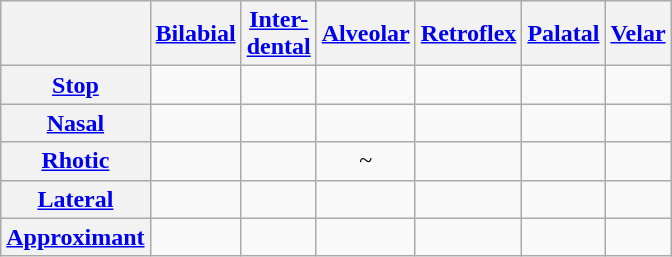<table class=" wikitable" style="text-align: center;">
<tr>
<th></th>
<th><a href='#'>Bilabial</a></th>
<th><a href='#'>Inter-<br>dental</a></th>
<th><a href='#'>Alveolar</a></th>
<th><a href='#'>Retroflex</a></th>
<th><a href='#'>Palatal</a></th>
<th><a href='#'>Velar</a></th>
</tr>
<tr>
<th><a href='#'>Stop</a></th>
<td></td>
<td></td>
<td></td>
<td></td>
<td></td>
<td></td>
</tr>
<tr>
<th><a href='#'>Nasal</a></th>
<td></td>
<td></td>
<td></td>
<td></td>
<td></td>
<td></td>
</tr>
<tr>
<th><a href='#'>Rhotic</a></th>
<td></td>
<td></td>
<td>~</td>
<td></td>
<td></td>
<td></td>
</tr>
<tr>
<th><a href='#'>Lateral</a></th>
<td></td>
<td></td>
<td></td>
<td></td>
<td></td>
<td></td>
</tr>
<tr>
<th><a href='#'>Approximant</a></th>
<td></td>
<td></td>
<td></td>
<td></td>
<td></td>
<td></td>
</tr>
</table>
